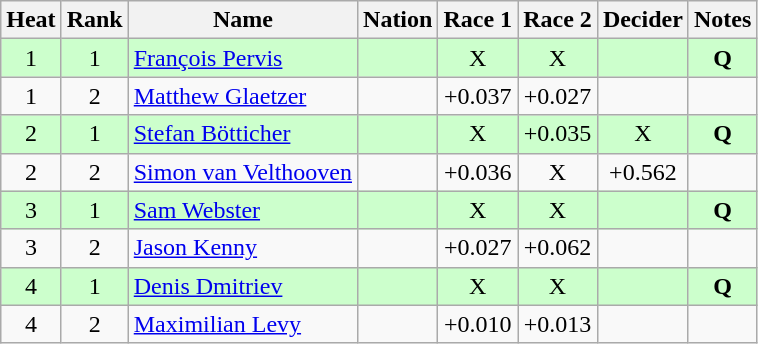<table class="wikitable sortable" style="text-align:center">
<tr>
<th>Heat</th>
<th>Rank</th>
<th>Name</th>
<th>Nation</th>
<th>Race 1</th>
<th>Race 2</th>
<th>Decider</th>
<th>Notes</th>
</tr>
<tr bgcolor=ccffcc>
<td>1</td>
<td>1</td>
<td align=left><a href='#'>François Pervis</a></td>
<td align=left></td>
<td>X</td>
<td>X</td>
<td></td>
<td><strong>Q</strong></td>
</tr>
<tr>
<td>1</td>
<td>2</td>
<td align=left><a href='#'>Matthew Glaetzer</a></td>
<td align=left></td>
<td>+0.037</td>
<td>+0.027</td>
<td></td>
<td></td>
</tr>
<tr bgcolor=ccffcc>
<td>2</td>
<td>1</td>
<td align=left><a href='#'>Stefan Bötticher</a></td>
<td align=left></td>
<td>X</td>
<td>+0.035</td>
<td>X</td>
<td><strong>Q</strong></td>
</tr>
<tr>
<td>2</td>
<td>2</td>
<td align=left><a href='#'>Simon van Velthooven</a></td>
<td align=left></td>
<td>+0.036</td>
<td>X</td>
<td>+0.562</td>
<td></td>
</tr>
<tr bgcolor=ccffcc>
<td>3</td>
<td>1</td>
<td align=left><a href='#'>Sam Webster</a></td>
<td align=left></td>
<td>X</td>
<td>X</td>
<td></td>
<td><strong>Q</strong></td>
</tr>
<tr>
<td>3</td>
<td>2</td>
<td align=left><a href='#'>Jason Kenny</a></td>
<td align=left></td>
<td>+0.027</td>
<td>+0.062</td>
<td></td>
<td></td>
</tr>
<tr bgcolor=ccffcc>
<td>4</td>
<td>1</td>
<td align=left><a href='#'>Denis Dmitriev</a></td>
<td align=left></td>
<td>X</td>
<td>X</td>
<td></td>
<td><strong>Q</strong></td>
</tr>
<tr>
<td>4</td>
<td>2</td>
<td align=left><a href='#'>Maximilian Levy</a></td>
<td align=left></td>
<td>+0.010</td>
<td>+0.013</td>
<td></td>
<td></td>
</tr>
</table>
